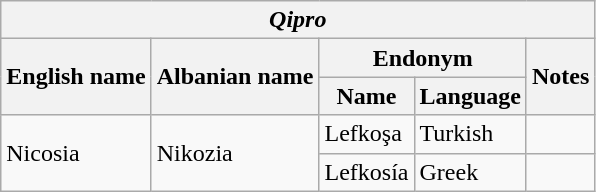<table class="wikitable sortable">
<tr>
<th colspan="5"> <em>Qipro</em></th>
</tr>
<tr>
<th rowspan="2">English name</th>
<th rowspan="2">Albanian name</th>
<th colspan="2">Endonym</th>
<th rowspan="2">Notes</th>
</tr>
<tr>
<th>Name</th>
<th>Language</th>
</tr>
<tr>
<td rowspan="2">Nicosia</td>
<td rowspan="2">Nikozia</td>
<td>Lefkoşa</td>
<td>Turkish</td>
<td></td>
</tr>
<tr>
<td>Lefkosía</td>
<td>Greek</td>
<td></td>
</tr>
</table>
